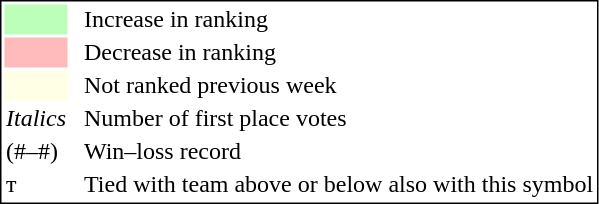<table style="border:1px solid black;">
<tr>
<td style="background:#bbffbb; width:20px;"></td>
<td> </td>
<td>Increase in ranking</td>
</tr>
<tr>
<td style="background:#ffbbbb; width:20px;"></td>
<td> </td>
<td>Decrease in ranking</td>
</tr>
<tr>
<td style="background:#FFFFE6; width:20px;"></td>
<td> </td>
<td>Not ranked previous week</td>
</tr>
<tr>
<td><em>Italics</em></td>
<td> </td>
<td>Number of first place votes</td>
</tr>
<tr>
<td>(#–#)</td>
<td> </td>
<td>Win–loss record</td>
</tr>
<tr>
<td>т</td>
<td></td>
<td>Tied with team above or below also with this symbol</td>
</tr>
</table>
